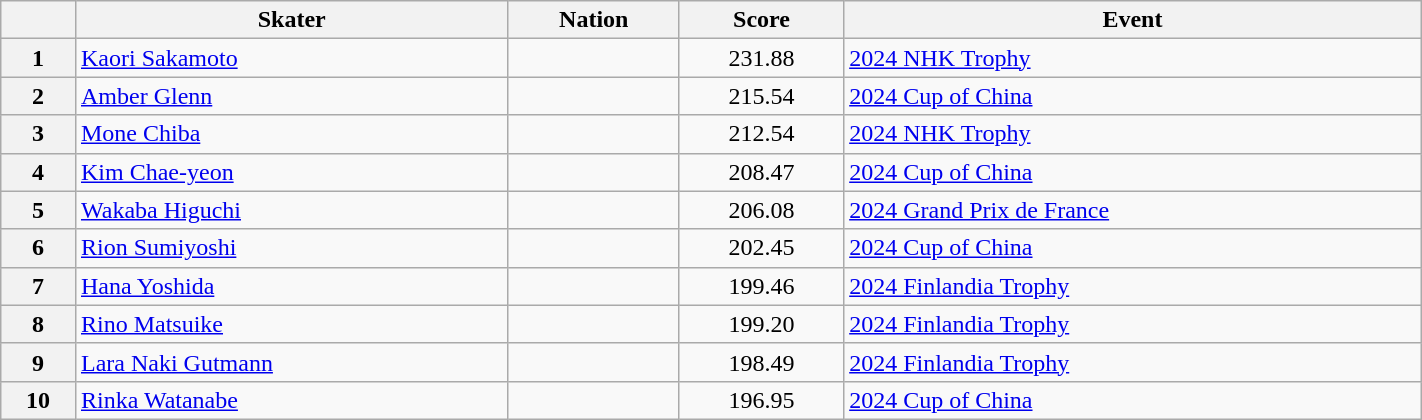<table class="wikitable sortable" style="text-align:left; width:75%">
<tr>
<th scope="col"></th>
<th scope="col">Skater</th>
<th scope="col">Nation</th>
<th scope="col">Score</th>
<th scope="col">Event</th>
</tr>
<tr>
<th scope="row">1</th>
<td><a href='#'>Kaori Sakamoto</a></td>
<td></td>
<td style="text-align:center">231.88</td>
<td><a href='#'>2024 NHK Trophy</a></td>
</tr>
<tr>
<th scope="row">2</th>
<td><a href='#'>Amber Glenn</a></td>
<td></td>
<td style="text-align:center">215.54</td>
<td><a href='#'>2024 Cup of China</a></td>
</tr>
<tr>
<th scope="row">3</th>
<td><a href='#'>Mone Chiba</a></td>
<td></td>
<td style="text-align:center">212.54</td>
<td><a href='#'>2024 NHK Trophy</a></td>
</tr>
<tr>
<th scope="row">4</th>
<td><a href='#'>Kim Chae-yeon</a></td>
<td></td>
<td style="text-align:center">208.47</td>
<td><a href='#'>2024 Cup of China</a></td>
</tr>
<tr>
<th scope="row">5</th>
<td><a href='#'>Wakaba Higuchi</a></td>
<td></td>
<td style="text-align:center">206.08</td>
<td><a href='#'>2024 Grand Prix de France</a></td>
</tr>
<tr>
<th scope="row">6</th>
<td><a href='#'>Rion Sumiyoshi</a></td>
<td></td>
<td style="text-align:center">202.45</td>
<td><a href='#'>2024 Cup of China</a></td>
</tr>
<tr>
<th scope="row">7</th>
<td><a href='#'>Hana Yoshida</a></td>
<td></td>
<td style="text-align:center">199.46</td>
<td><a href='#'>2024 Finlandia Trophy</a></td>
</tr>
<tr>
<th scope="row">8</th>
<td><a href='#'>Rino Matsuike</a></td>
<td></td>
<td style="text-align:center">199.20</td>
<td><a href='#'>2024 Finlandia Trophy</a></td>
</tr>
<tr>
<th scope="row">9</th>
<td><a href='#'>Lara Naki Gutmann</a></td>
<td></td>
<td style="text-align:center">198.49</td>
<td><a href='#'>2024 Finlandia Trophy</a></td>
</tr>
<tr>
<th scope="row">10</th>
<td><a href='#'>Rinka Watanabe</a></td>
<td></td>
<td style="text-align:center">196.95</td>
<td><a href='#'>2024 Cup of China</a></td>
</tr>
</table>
